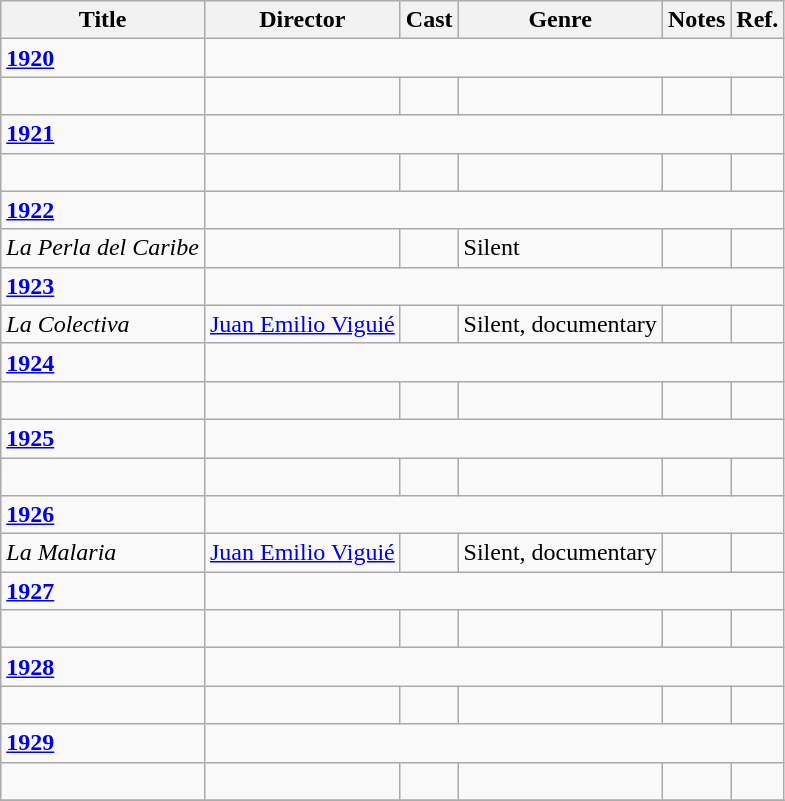<table class="wikitable">
<tr>
<th>Title</th>
<th>Director</th>
<th>Cast</th>
<th>Genre</th>
<th>Notes</th>
<th>Ref.</th>
</tr>
<tr>
<td><strong> <a href='#'>1920</a> </strong></td>
</tr>
<tr>
<td><em> </em></td>
<td></td>
<td></td>
<td></td>
<td></td>
<td></td>
</tr>
<tr>
<td><strong> <a href='#'>1921</a> </strong></td>
</tr>
<tr>
<td><em> </em></td>
<td></td>
<td></td>
<td></td>
<td></td>
<td></td>
</tr>
<tr>
<td><strong> <a href='#'>1922</a> </strong></td>
</tr>
<tr>
<td><em>La Perla del Caribe</em></td>
<td></td>
<td></td>
<td>Silent</td>
<td></td>
<td></td>
</tr>
<tr>
<td><strong> <a href='#'>1923</a> </strong></td>
</tr>
<tr>
<td><em>La Colectiva</em></td>
<td><a href='#'>Juan Emilio Viguié</a></td>
<td></td>
<td>Silent, documentary</td>
<td></td>
<td></td>
</tr>
<tr>
<td><strong> <a href='#'>1924</a> </strong></td>
</tr>
<tr>
<td><em> </em></td>
<td></td>
<td></td>
<td></td>
<td></td>
<td></td>
</tr>
<tr>
<td><strong> <a href='#'>1925</a> </strong></td>
</tr>
<tr>
<td><em> </em></td>
<td></td>
<td></td>
<td></td>
<td></td>
<td></td>
</tr>
<tr>
<td><strong> <a href='#'>1926</a> </strong></td>
</tr>
<tr>
<td><em>La Malaria</em></td>
<td><a href='#'>Juan Emilio Viguié</a></td>
<td></td>
<td>Silent, documentary</td>
<td></td>
<td></td>
</tr>
<tr>
<td><strong> <a href='#'>1927</a> </strong></td>
</tr>
<tr>
<td><em> </em></td>
<td></td>
<td></td>
<td></td>
<td></td>
<td></td>
</tr>
<tr>
<td><strong> <a href='#'>1928</a> </strong></td>
</tr>
<tr>
<td><em> </em></td>
<td></td>
<td></td>
<td></td>
<td></td>
<td></td>
</tr>
<tr>
<td><strong> <a href='#'>1929</a> </strong></td>
</tr>
<tr>
<td><em> </em></td>
<td></td>
<td></td>
<td></td>
<td></td>
<td></td>
</tr>
<tr>
</tr>
</table>
